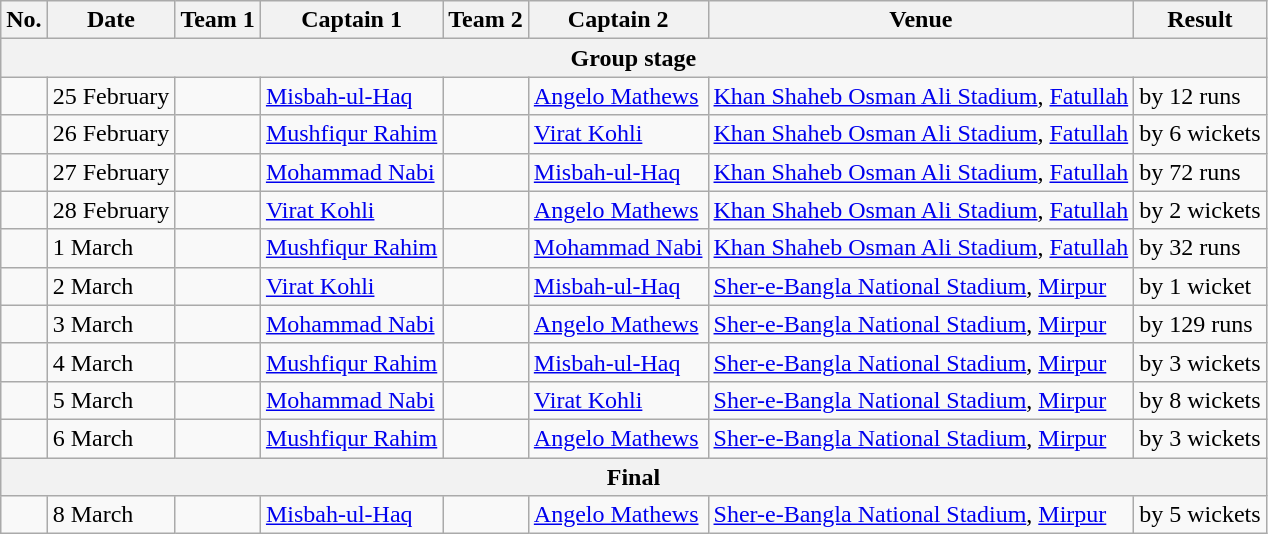<table class="wikitable">
<tr>
<th>No.</th>
<th>Date</th>
<th>Team 1</th>
<th>Captain 1</th>
<th>Team 2</th>
<th>Captain 2</th>
<th>Venue</th>
<th>Result</th>
</tr>
<tr>
<th colspan="8">Group stage</th>
</tr>
<tr>
<td></td>
<td>25 February</td>
<td></td>
<td><a href='#'>Misbah-ul-Haq</a></td>
<td></td>
<td><a href='#'>Angelo Mathews</a></td>
<td><a href='#'>Khan Shaheb Osman Ali Stadium</a>, <a href='#'>Fatullah</a></td>
<td> by 12 runs</td>
</tr>
<tr>
<td></td>
<td>26 February</td>
<td></td>
<td><a href='#'>Mushfiqur Rahim</a></td>
<td></td>
<td><a href='#'>Virat Kohli</a></td>
<td><a href='#'>Khan Shaheb Osman Ali Stadium</a>, <a href='#'>Fatullah</a></td>
<td> by 6 wickets</td>
</tr>
<tr>
<td></td>
<td>27 February</td>
<td></td>
<td><a href='#'>Mohammad Nabi</a></td>
<td></td>
<td><a href='#'>Misbah-ul-Haq</a></td>
<td><a href='#'>Khan Shaheb Osman Ali Stadium</a>, <a href='#'>Fatullah</a></td>
<td> by 72 runs</td>
</tr>
<tr>
<td></td>
<td>28 February</td>
<td></td>
<td><a href='#'>Virat Kohli</a></td>
<td></td>
<td><a href='#'>Angelo Mathews</a></td>
<td><a href='#'>Khan Shaheb Osman Ali Stadium</a>, <a href='#'>Fatullah</a></td>
<td> by 2 wickets</td>
</tr>
<tr>
<td></td>
<td>1 March</td>
<td></td>
<td><a href='#'>Mushfiqur Rahim</a></td>
<td></td>
<td><a href='#'>Mohammad Nabi</a></td>
<td><a href='#'>Khan Shaheb Osman Ali Stadium</a>, <a href='#'>Fatullah</a></td>
<td> by 32 runs</td>
</tr>
<tr>
<td></td>
<td>2 March</td>
<td></td>
<td><a href='#'>Virat Kohli</a></td>
<td></td>
<td><a href='#'>Misbah-ul-Haq</a></td>
<td><a href='#'>Sher-e-Bangla National Stadium</a>, <a href='#'>Mirpur</a></td>
<td> by 1 wicket</td>
</tr>
<tr>
<td></td>
<td>3 March</td>
<td></td>
<td><a href='#'>Mohammad Nabi</a></td>
<td></td>
<td><a href='#'>Angelo Mathews</a></td>
<td><a href='#'>Sher-e-Bangla National Stadium</a>, <a href='#'>Mirpur</a></td>
<td> by 129 runs</td>
</tr>
<tr>
<td></td>
<td>4 March</td>
<td></td>
<td><a href='#'>Mushfiqur Rahim</a></td>
<td></td>
<td><a href='#'>Misbah-ul-Haq</a></td>
<td><a href='#'>Sher-e-Bangla National Stadium</a>, <a href='#'>Mirpur</a></td>
<td> by 3 wickets</td>
</tr>
<tr>
<td></td>
<td>5 March</td>
<td></td>
<td><a href='#'>Mohammad Nabi</a></td>
<td></td>
<td><a href='#'>Virat Kohli</a></td>
<td><a href='#'>Sher-e-Bangla National Stadium</a>, <a href='#'>Mirpur</a></td>
<td> by 8 wickets</td>
</tr>
<tr>
<td></td>
<td>6 March</td>
<td></td>
<td><a href='#'>Mushfiqur Rahim</a></td>
<td></td>
<td><a href='#'>Angelo Mathews</a></td>
<td><a href='#'>Sher-e-Bangla National Stadium</a>, <a href='#'>Mirpur</a></td>
<td> by 3 wickets</td>
</tr>
<tr>
<th colspan="8">Final</th>
</tr>
<tr>
<td></td>
<td>8 March</td>
<td></td>
<td><a href='#'>Misbah-ul-Haq</a></td>
<td></td>
<td><a href='#'>Angelo Mathews</a></td>
<td><a href='#'>Sher-e-Bangla National Stadium</a>, <a href='#'>Mirpur</a></td>
<td> by 5 wickets</td>
</tr>
</table>
